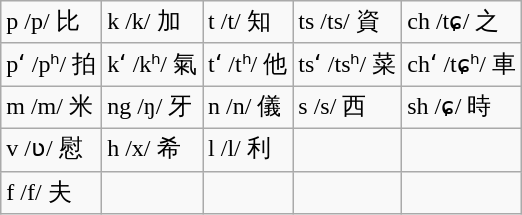<table class="wikitable">
<tr>
<td>p /p/ 比</td>
<td>k /k/ 加</td>
<td>t /t/ 知</td>
<td>ts /ts/ 資</td>
<td>ch /tɕ/ 之</td>
</tr>
<tr>
<td>pʻ /pʰ/ 拍</td>
<td>kʻ /kʰ/ 氣</td>
<td>tʻ /tʰ/ 他</td>
<td>tsʻ /tsʰ/ 菜</td>
<td>chʻ /tɕʰ/ 車</td>
</tr>
<tr>
<td>m /m/ 米</td>
<td>ng /ŋ/ 牙</td>
<td>n /n/ 儀</td>
<td>s /s/ 西</td>
<td>sh /ɕ/ 時</td>
</tr>
<tr>
<td>v /ʋ/ 慰</td>
<td>h /x/ 希</td>
<td>l /l/ 利</td>
<td></td>
<td></td>
</tr>
<tr>
<td>f /f/ 夫</td>
<td></td>
<td></td>
<td></td>
<td></td>
</tr>
</table>
